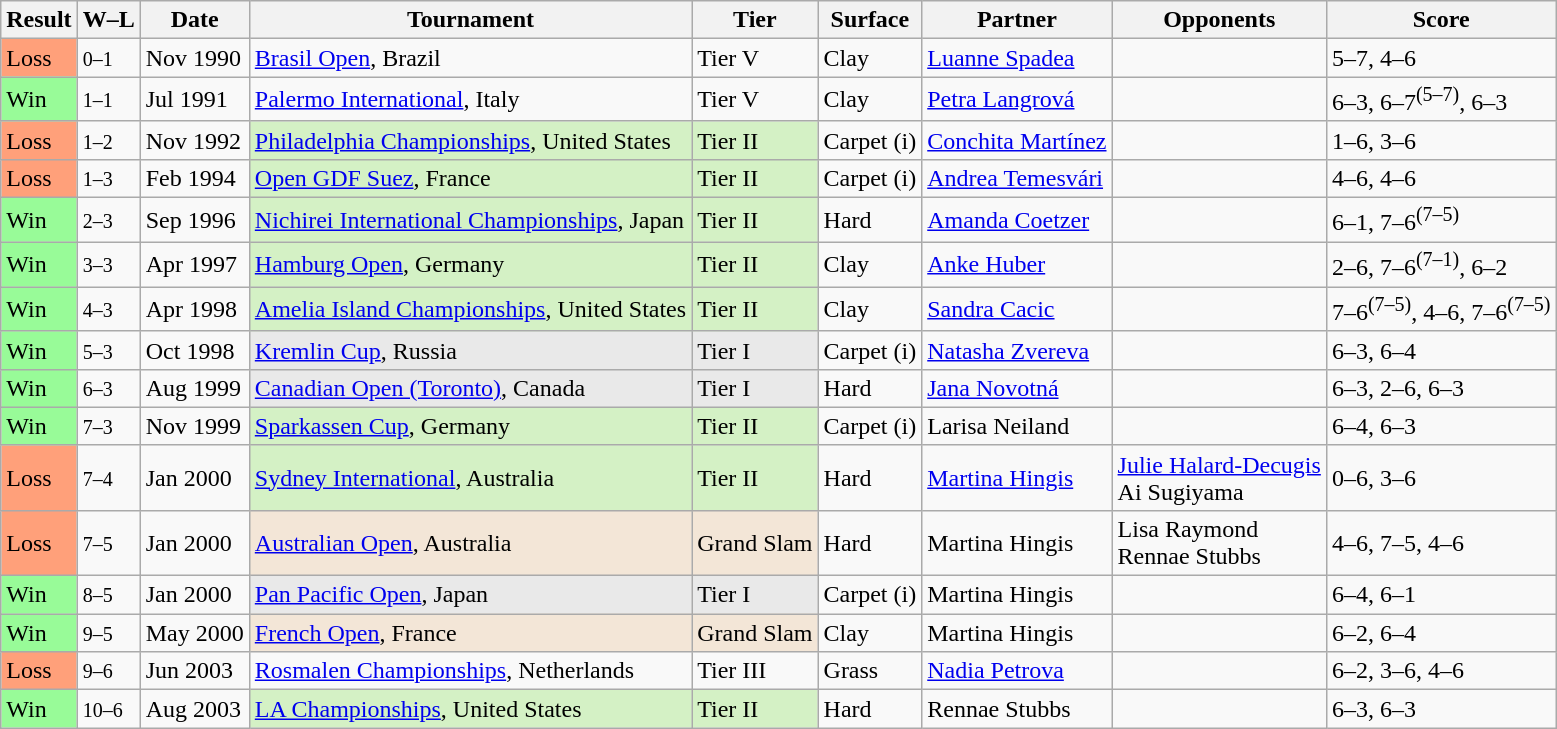<table class="sortable wikitable">
<tr>
<th>Result</th>
<th class=unsortable>W–L</th>
<th>Date</th>
<th>Tournament</th>
<th>Tier</th>
<th>Surface</th>
<th>Partner</th>
<th>Opponents</th>
<th class=unsortable>Score</th>
</tr>
<tr>
<td style="background:#ffa07a;">Loss</td>
<td><small>0–1</small></td>
<td>Nov 1990</td>
<td><a href='#'>Brasil Open</a>, Brazil</td>
<td>Tier V</td>
<td>Clay</td>
<td> <a href='#'>Luanne Spadea</a></td>
<td></td>
<td>5–7, 4–6</td>
</tr>
<tr>
<td style="background:#98fb98;">Win</td>
<td><small>1–1</small></td>
<td>Jul 1991</td>
<td><a href='#'>Palermo International</a>, Italy</td>
<td>Tier V</td>
<td>Clay</td>
<td> <a href='#'>Petra Langrová</a></td>
<td></td>
<td>6–3, 6–7<sup>(5–7)</sup>, 6–3</td>
</tr>
<tr>
<td style="background:#ffa07a;">Loss</td>
<td><small>1–2</small></td>
<td>Nov 1992</td>
<td style=background:#d4f1c5><a href='#'>Philadelphia Championships</a>, United States</td>
<td style=background:#d4f1c5>Tier II</td>
<td>Carpet (i)</td>
<td> <a href='#'>Conchita Martínez</a></td>
<td></td>
<td>1–6, 3–6</td>
</tr>
<tr>
<td style="background:#ffa07a;">Loss</td>
<td><small>1–3</small></td>
<td>Feb 1994</td>
<td style=background:#d4f1c5><a href='#'>Open GDF Suez</a>, France</td>
<td style=background:#d4f1c5>Tier II</td>
<td>Carpet (i)</td>
<td> <a href='#'>Andrea Temesvári</a></td>
<td></td>
<td>4–6, 4–6</td>
</tr>
<tr>
<td style="background:#98fb98;">Win</td>
<td><small>2–3</small></td>
<td>Sep 1996</td>
<td style=background:#d4f1c5><a href='#'>Nichirei International Championships</a>, Japan</td>
<td style=background:#d4f1c5>Tier II</td>
<td>Hard</td>
<td> <a href='#'>Amanda Coetzer</a></td>
<td></td>
<td>6–1, 7–6<sup>(7–5)</sup></td>
</tr>
<tr>
<td style="background:#98fb98;">Win</td>
<td><small>3–3</small></td>
<td>Apr 1997</td>
<td style=background:#d4f1c5><a href='#'>Hamburg Open</a>, Germany</td>
<td style=background:#d4f1c5>Tier II</td>
<td>Clay</td>
<td> <a href='#'>Anke Huber</a></td>
<td></td>
<td>2–6, 7–6<sup>(7–1)</sup>, 6–2</td>
</tr>
<tr>
<td style="background:#98fb98;">Win</td>
<td><small>4–3</small></td>
<td>Apr 1998</td>
<td style=background:#d4f1c5><a href='#'>Amelia Island Championships</a>, United States</td>
<td style=background:#d4f1c5>Tier II</td>
<td>Clay</td>
<td> <a href='#'>Sandra Cacic</a></td>
<td></td>
<td>7–6<sup>(7–5)</sup>, 4–6, 7–6<sup>(7–5)</sup></td>
</tr>
<tr>
<td style="background:#98fb98;">Win</td>
<td><small>5–3</small></td>
<td>Oct 1998</td>
<td style=background:#e9e9e9><a href='#'>Kremlin Cup</a>, Russia</td>
<td style=background:#e9e9e9>Tier I</td>
<td>Carpet (i)</td>
<td> <a href='#'>Natasha Zvereva</a></td>
<td></td>
<td>6–3, 6–4</td>
</tr>
<tr>
<td style="background:#98fb98;">Win</td>
<td><small>6–3</small></td>
<td>Aug 1999</td>
<td style=background:#e9e9e9><a href='#'>Canadian Open (Toronto)</a>, Canada</td>
<td style=background:#e9e9e9>Tier I</td>
<td>Hard</td>
<td> <a href='#'>Jana Novotná</a></td>
<td></td>
<td>6–3, 2–6, 6–3</td>
</tr>
<tr>
<td style="background:#98fb98;">Win</td>
<td><small>7–3</small></td>
<td>Nov 1999</td>
<td style=background:#d4f1c5><a href='#'>Sparkassen Cup</a>, Germany</td>
<td style=background:#d4f1c5>Tier II</td>
<td>Carpet (i)</td>
<td> Larisa Neiland</td>
<td></td>
<td>6–4, 6–3</td>
</tr>
<tr>
<td style="background:#ffa07a;">Loss</td>
<td><small>7–4</small></td>
<td>Jan 2000</td>
<td style=background:#d4f1c5><a href='#'>Sydney International</a>, Australia</td>
<td style=background:#d4f1c5>Tier II</td>
<td>Hard</td>
<td> <a href='#'>Martina Hingis</a></td>
<td> <a href='#'>Julie Halard-Decugis</a><br> Ai Sugiyama</td>
<td>0–6, 3–6</td>
</tr>
<tr>
<td style="background:#ffa07a;">Loss</td>
<td><small>7–5</small></td>
<td>Jan 2000</td>
<td style=background:#f3e6d7><a href='#'>Australian Open</a>, Australia</td>
<td style=background:#f3e6d7>Grand Slam</td>
<td>Hard</td>
<td> Martina Hingis</td>
<td> Lisa Raymond<br> Rennae Stubbs</td>
<td>4–6, 7–5, 4–6</td>
</tr>
<tr>
<td style="background:#98fb98;">Win</td>
<td><small>8–5</small></td>
<td>Jan 2000</td>
<td style=background:#e9e9e9><a href='#'>Pan Pacific Open</a>, Japan</td>
<td style=background:#e9e9e9>Tier I</td>
<td>Carpet (i)</td>
<td> Martina Hingis</td>
<td></td>
<td>6–4, 6–1</td>
</tr>
<tr>
<td style="background:#98fb98;">Win</td>
<td><small>9–5</small></td>
<td>May 2000</td>
<td style=background:#f3e6d7><a href='#'>French Open</a>, France</td>
<td style=background:#f3e6d7>Grand Slam</td>
<td>Clay</td>
<td> Martina Hingis</td>
<td></td>
<td>6–2, 6–4</td>
</tr>
<tr>
<td style="background:#ffa07a;">Loss</td>
<td><small>9–6</small></td>
<td>Jun 2003</td>
<td><a href='#'>Rosmalen Championships</a>, Netherlands</td>
<td>Tier III</td>
<td>Grass</td>
<td> <a href='#'>Nadia Petrova</a></td>
<td></td>
<td>6–2, 3–6, 4–6</td>
</tr>
<tr>
<td style="background:#98fb98;">Win</td>
<td><small>10–6</small></td>
<td>Aug 2003</td>
<td style=background:#d4f1c5><a href='#'>LA Championships</a>, United States</td>
<td style=background:#d4f1c5>Tier II</td>
<td>Hard</td>
<td> Rennae Stubbs</td>
<td></td>
<td>6–3, 6–3</td>
</tr>
</table>
